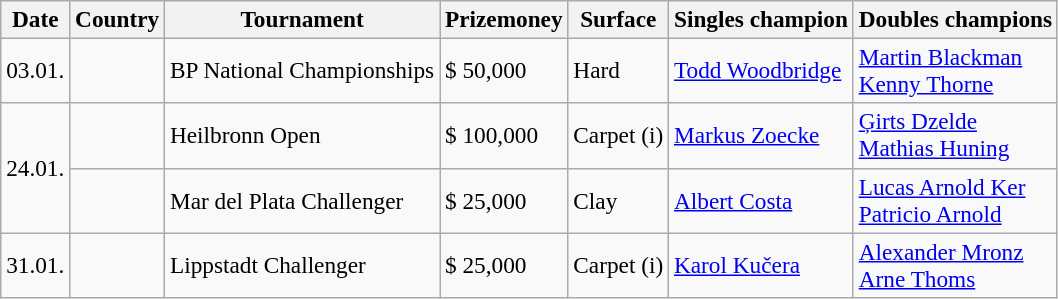<table class="sortable wikitable" style=font-size:97%>
<tr>
<th>Date</th>
<th>Country</th>
<th>Tournament</th>
<th>Prizemoney</th>
<th>Surface</th>
<th>Singles champion</th>
<th>Doubles champions</th>
</tr>
<tr>
<td>03.01.</td>
<td></td>
<td>BP National Championships</td>
<td>$ 50,000</td>
<td>Hard</td>
<td> <a href='#'>Todd Woodbridge</a></td>
<td> <a href='#'>Martin Blackman</a><br> <a href='#'>Kenny Thorne</a></td>
</tr>
<tr>
<td rowspan="2">24.01.</td>
<td></td>
<td>Heilbronn Open</td>
<td>$ 100,000</td>
<td>Carpet (i)</td>
<td> <a href='#'>Markus Zoecke</a></td>
<td> <a href='#'>Ģirts Dzelde</a><br> <a href='#'>Mathias Huning</a></td>
</tr>
<tr>
<td></td>
<td>Mar del Plata Challenger</td>
<td>$ 25,000</td>
<td>Clay</td>
<td> <a href='#'>Albert Costa</a></td>
<td> <a href='#'>Lucas Arnold Ker</a><br> <a href='#'>Patricio Arnold</a></td>
</tr>
<tr>
<td>31.01.</td>
<td></td>
<td>Lippstadt Challenger</td>
<td>$ 25,000</td>
<td>Carpet (i)</td>
<td> <a href='#'>Karol Kučera</a></td>
<td> <a href='#'>Alexander Mronz</a><br> <a href='#'>Arne Thoms</a></td>
</tr>
</table>
